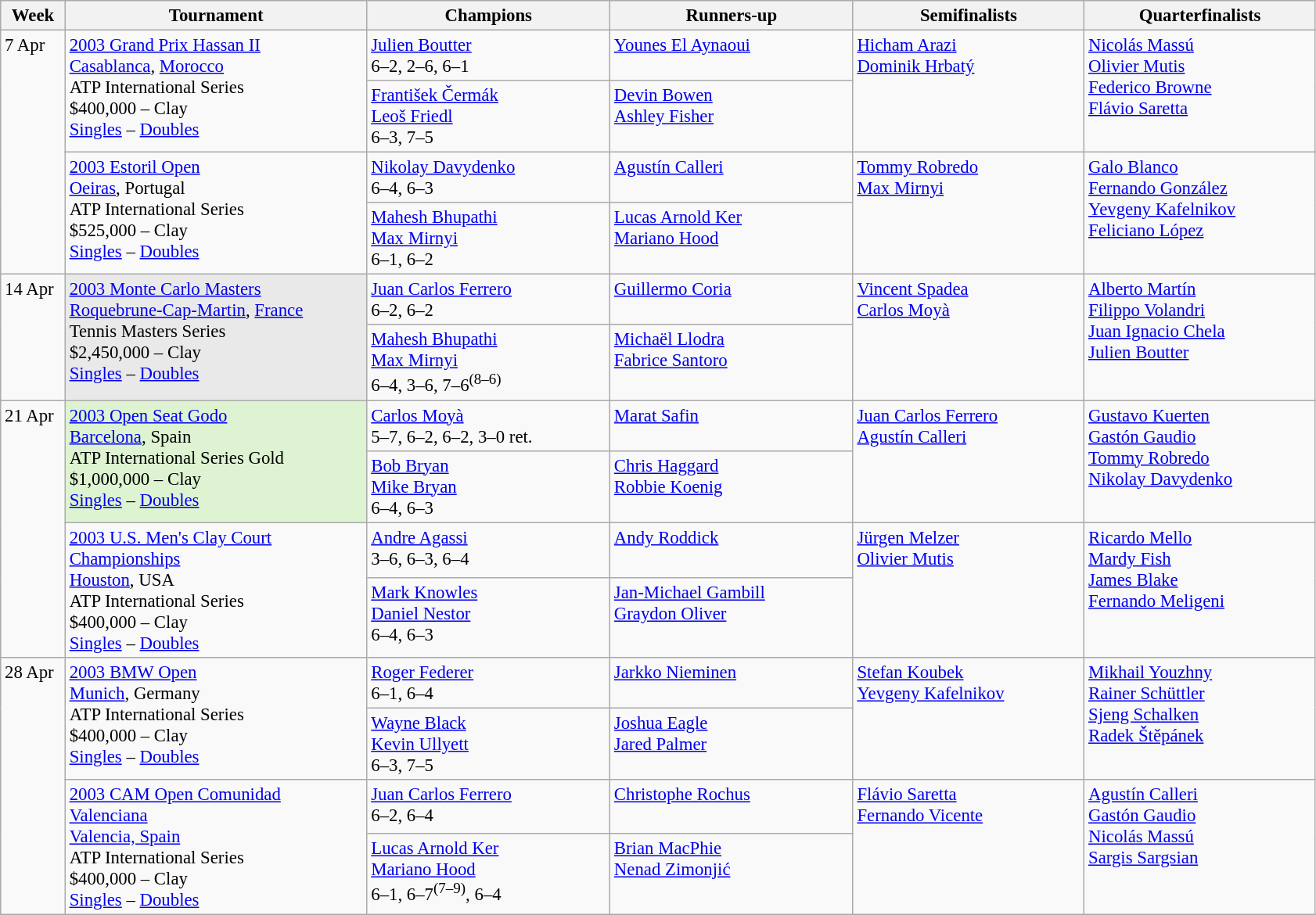<table class=wikitable style=font-size:95%>
<tr>
<th style="width:48px;">Week</th>
<th style="width:250px;">Tournament</th>
<th style="width:200px;">Champions</th>
<th style="width:200px;">Runners-up</th>
<th style="width:190px;">Semifinalists</th>
<th style="width:190px;">Quarterfinalists</th>
</tr>
<tr valign=top>
<td rowspan=4>7 Apr</td>
<td rowspan=2><a href='#'>2003 Grand Prix Hassan II</a><br> <a href='#'>Casablanca</a>, <a href='#'>Morocco</a><br>ATP International Series<br>$400,000 – Clay <br> <a href='#'>Singles</a> – <a href='#'>Doubles</a></td>
<td> <a href='#'>Julien Boutter</a> <br>6–2, 2–6, 6–1</td>
<td> <a href='#'>Younes El Aynaoui</a></td>
<td rowspan=2> <a href='#'>Hicham Arazi</a> <br> <a href='#'>Dominik Hrbatý</a></td>
<td rowspan=2> <a href='#'>Nicolás Massú</a> <br>  <a href='#'>Olivier Mutis</a> <br> <a href='#'>Federico Browne</a>  <br>  <a href='#'>Flávio Saretta</a></td>
</tr>
<tr valign=top>
<td> <a href='#'>František Čermák</a><br> <a href='#'>Leoš Friedl</a><br> 6–3, 7–5</td>
<td> <a href='#'>Devin Bowen</a><br> <a href='#'>Ashley Fisher</a></td>
</tr>
<tr valign=top>
<td rowspan=2><a href='#'>2003 Estoril Open</a><br> <a href='#'>Oeiras</a>, Portugal<br>ATP International Series<br>$525,000 – Clay <br> <a href='#'>Singles</a> – <a href='#'>Doubles</a></td>
<td> <a href='#'>Nikolay Davydenko</a> <br>6–4, 6–3</td>
<td> <a href='#'>Agustín Calleri</a></td>
<td rowspan=2> <a href='#'>Tommy Robredo</a> <br> <a href='#'>Max Mirnyi</a></td>
<td rowspan=2> <a href='#'>Galo Blanco</a> <br>  <a href='#'>Fernando González</a> <br> <a href='#'>Yevgeny Kafelnikov</a>  <br>  <a href='#'>Feliciano López</a></td>
</tr>
<tr valign=top>
<td> <a href='#'>Mahesh Bhupathi</a><br> <a href='#'>Max Mirnyi</a><br> 6–1, 6–2</td>
<td> <a href='#'>Lucas Arnold Ker</a><br> <a href='#'>Mariano Hood</a></td>
</tr>
<tr valign=top>
<td rowspan=2>14 Apr</td>
<td bgcolor=#E9E9E9 rowspan=2><a href='#'>2003 Monte Carlo Masters</a><br>  <a href='#'>Roquebrune-Cap-Martin</a>, <a href='#'>France</a><br>Tennis Masters Series<br>$2,450,000 – Clay <br> <a href='#'>Singles</a> – <a href='#'>Doubles</a></td>
<td> <a href='#'>Juan Carlos Ferrero</a> <br>6–2, 6–2</td>
<td> <a href='#'>Guillermo Coria</a></td>
<td rowspan=2> <a href='#'>Vincent Spadea</a> <br> <a href='#'>Carlos Moyà</a></td>
<td rowspan=2> <a href='#'>Alberto Martín</a> <br>  <a href='#'>Filippo Volandri</a> <br> <a href='#'>Juan Ignacio Chela</a>  <br>  <a href='#'>Julien Boutter</a></td>
</tr>
<tr valign=top>
<td> <a href='#'>Mahesh Bhupathi</a><br> <a href='#'>Max Mirnyi</a><br> 6–4, 3–6, 7–6<sup>(8–6)</sup></td>
<td> <a href='#'>Michaël Llodra</a><br> <a href='#'>Fabrice Santoro</a></td>
</tr>
<tr valign=top>
<td rowspan=4>21 Apr</td>
<td bgcolor=#DDF3D1 rowspan=2><a href='#'>2003 Open Seat Godo</a><br>  <a href='#'>Barcelona</a>, Spain<br>ATP International Series Gold<br>$1,000,000 – Clay <br> <a href='#'>Singles</a> – <a href='#'>Doubles</a></td>
<td> <a href='#'>Carlos Moyà</a> <br>5–7, 6–2, 6–2, 3–0 ret.</td>
<td> <a href='#'>Marat Safin</a></td>
<td rowspan=2> <a href='#'>Juan Carlos Ferrero</a> <br> <a href='#'>Agustín Calleri</a></td>
<td rowspan=2> <a href='#'>Gustavo Kuerten</a> <br>  <a href='#'>Gastón Gaudio</a> <br> <a href='#'>Tommy Robredo</a>  <br>  <a href='#'>Nikolay Davydenko</a></td>
</tr>
<tr valign=top>
<td> <a href='#'>Bob Bryan</a><br> <a href='#'>Mike Bryan</a><br> 6–4, 6–3</td>
<td> <a href='#'>Chris Haggard</a><br> <a href='#'>Robbie Koenig</a></td>
</tr>
<tr valign=top>
<td rowspan=2><a href='#'>2003 U.S. Men's Clay Court Championships</a><br> <a href='#'>Houston</a>, USA<br>ATP International Series<br>$400,000 – Clay <br> <a href='#'>Singles</a> – <a href='#'>Doubles</a></td>
<td> <a href='#'>Andre Agassi</a> <br>3–6, 6–3, 6–4</td>
<td> <a href='#'>Andy Roddick</a></td>
<td rowspan=2> <a href='#'>Jürgen Melzer</a> <br> <a href='#'>Olivier Mutis</a></td>
<td rowspan=2> <a href='#'>Ricardo Mello</a> <br>  <a href='#'>Mardy Fish</a> <br> <a href='#'>James Blake</a>  <br>  <a href='#'>Fernando Meligeni</a></td>
</tr>
<tr valign=top>
<td> <a href='#'>Mark Knowles</a><br> <a href='#'>Daniel Nestor</a><br> 6–4, 6–3</td>
<td> <a href='#'>Jan-Michael Gambill</a><br> <a href='#'>Graydon Oliver</a></td>
</tr>
<tr valign=top>
<td rowspan=4>28 Apr</td>
<td rowspan=2><a href='#'>2003 BMW Open</a><br> <a href='#'>Munich</a>, Germany<br>ATP International Series<br>$400,000 – Clay <br> <a href='#'>Singles</a> – <a href='#'>Doubles</a></td>
<td> <a href='#'>Roger Federer</a> <br>6–1, 6–4</td>
<td> <a href='#'>Jarkko Nieminen</a></td>
<td rowspan=2> <a href='#'>Stefan Koubek</a> <br> <a href='#'>Yevgeny Kafelnikov</a></td>
<td rowspan=2> <a href='#'>Mikhail Youzhny</a> <br>  <a href='#'>Rainer Schüttler</a> <br> <a href='#'>Sjeng Schalken</a>  <br>  <a href='#'>Radek Štěpánek</a></td>
</tr>
<tr valign=top>
<td> <a href='#'>Wayne Black</a><br> <a href='#'>Kevin Ullyett</a><br> 6–3, 7–5</td>
<td> <a href='#'>Joshua Eagle</a><br> <a href='#'>Jared Palmer</a></td>
</tr>
<tr valign=top>
<td rowspan=2><a href='#'>2003 CAM Open Comunidad Valenciana</a><br> <a href='#'>Valencia, Spain</a><br>ATP International Series<br>$400,000 – Clay <br> <a href='#'>Singles</a> – <a href='#'>Doubles</a></td>
<td> <a href='#'>Juan Carlos Ferrero</a> <br>6–2, 6–4</td>
<td> <a href='#'>Christophe Rochus</a></td>
<td rowspan=2> <a href='#'>Flávio Saretta</a> <br> <a href='#'>Fernando Vicente</a></td>
<td rowspan=2> <a href='#'>Agustín Calleri</a> <br>  <a href='#'>Gastón Gaudio</a> <br> <a href='#'>Nicolás Massú</a>  <br>  <a href='#'>Sargis Sargsian</a></td>
</tr>
<tr valign=top>
<td> <a href='#'>Lucas Arnold Ker</a><br> <a href='#'>Mariano Hood</a><br> 6–1, 6–7<sup>(7–9)</sup>, 6–4</td>
<td> <a href='#'>Brian MacPhie</a><br> <a href='#'>Nenad Zimonjić</a></td>
</tr>
</table>
